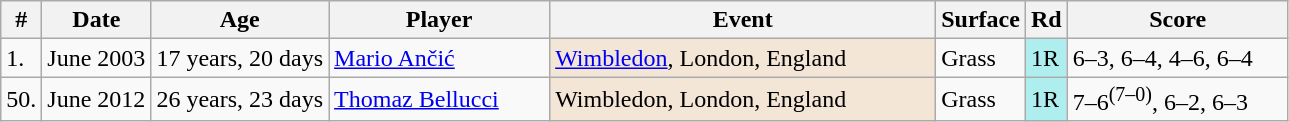<table class="wikitable sortable" style=font-size:100%>
<tr>
<th>#</th>
<th>Date</th>
<th>Age</th>
<th width=140>Player</th>
<th width=250>Event</th>
<th>Surface</th>
<th>Rd</th>
<th width=140>Score</th>
</tr>
<tr>
<td>1.</td>
<td>June 2003</td>
<td>17 years, 20 days</td>
<td> <a href='#'>Mario Ančić</a></td>
<td style="background:#f3e6d7;"><a href='#'>Wimbledon</a>, London, England</td>
<td>Grass</td>
<td bgcolor=afeeee>1R</td>
<td>6–3, 6–4, 4–6, 6–4</td>
</tr>
<tr>
<td>50.</td>
<td>June 2012</td>
<td>26 years, 23 days</td>
<td> <a href='#'>Thomaz Bellucci</a></td>
<td style="background:#f3e6d7;">Wimbledon, London, England</td>
<td>Grass</td>
<td bgcolor=afeeee>1R</td>
<td>7–6<sup>(7–0)</sup>, 6–2, 6–3</td>
</tr>
</table>
